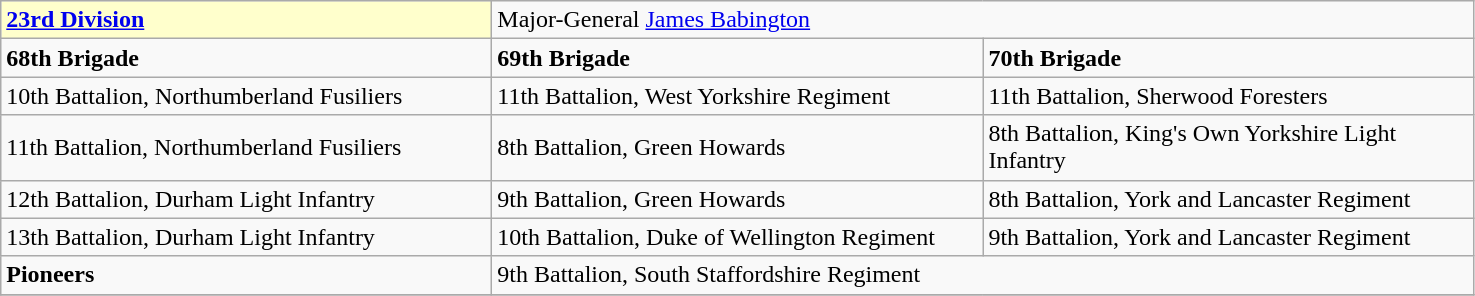<table class="wikitable">
<tr>
<td style="background:#FFFFCC;"><strong><a href='#'>23rd Division</a>  </strong></td>
<td colspan="2">Major-General <a href='#'>James Babington</a></td>
</tr>
<tr>
<td width="320pt"><strong>68th Brigade</strong></td>
<td width="320pt"><strong>69th Brigade</strong></td>
<td width="320pt"><strong>70th Brigade</strong></td>
</tr>
<tr>
<td>10th Battalion, Northumberland Fusiliers</td>
<td>11th Battalion, West Yorkshire Regiment</td>
<td>11th Battalion, Sherwood Foresters</td>
</tr>
<tr>
<td>11th Battalion, Northumberland Fusiliers</td>
<td>8th Battalion, Green Howards</td>
<td>8th Battalion, King's Own Yorkshire Light Infantry</td>
</tr>
<tr>
<td>12th Battalion, Durham Light Infantry</td>
<td>9th Battalion, Green Howards</td>
<td>8th Battalion, York and Lancaster Regiment</td>
</tr>
<tr>
<td>13th Battalion, Durham Light Infantry</td>
<td>10th Battalion, Duke of Wellington Regiment</td>
<td>9th Battalion, York and Lancaster Regiment</td>
</tr>
<tr>
<td><strong>Pioneers</strong></td>
<td colspan="2">9th Battalion, South Staffordshire Regiment</td>
</tr>
<tr>
</tr>
</table>
